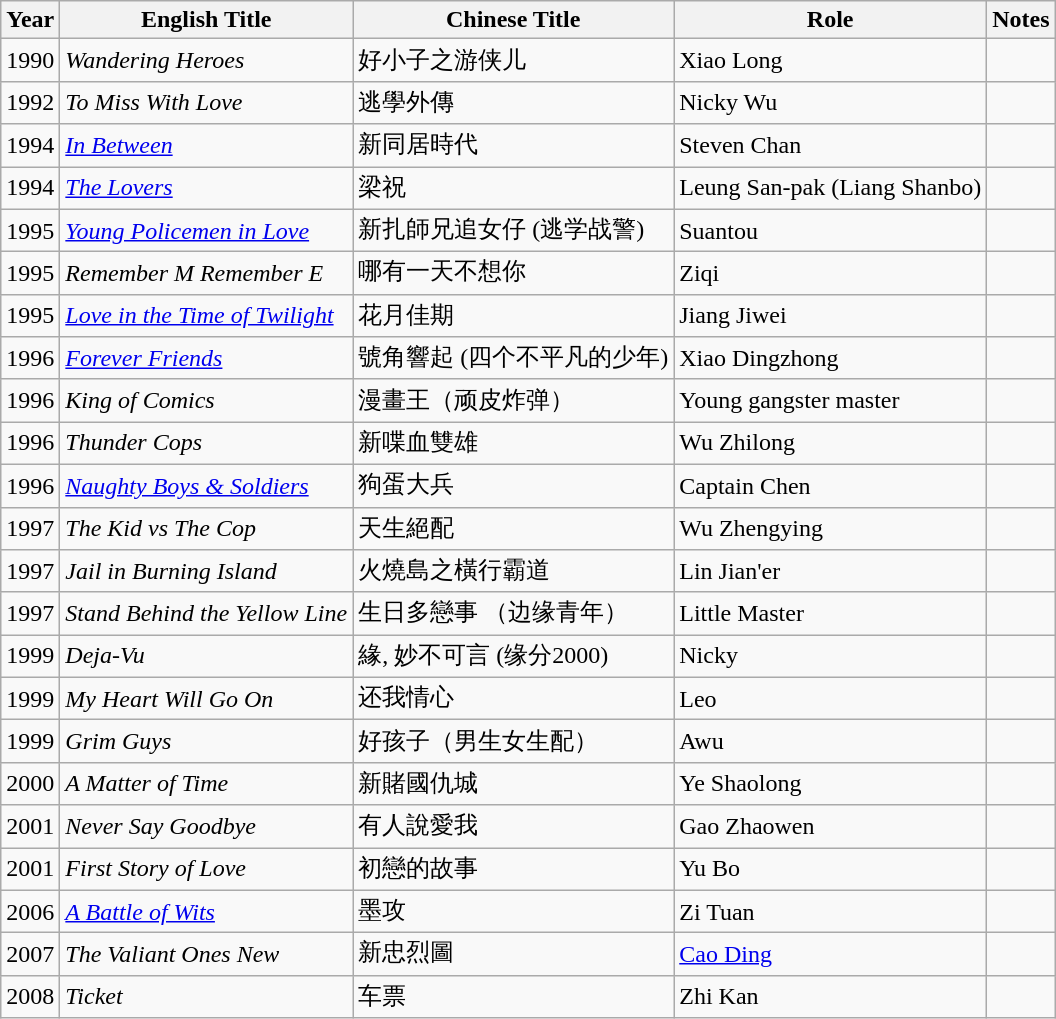<table class="wikitable sortable">
<tr>
<th>Year</th>
<th>English Title</th>
<th>Chinese Title</th>
<th>Role</th>
<th class="unsortable">Notes</th>
</tr>
<tr>
<td>1990</td>
<td><em>Wandering Heroes</em></td>
<td>好小子之游侠儿</td>
<td>Xiao Long</td>
<td></td>
</tr>
<tr>
<td>1992</td>
<td><em>To Miss With Love</em></td>
<td>逃學外傳</td>
<td>Nicky Wu</td>
<td></td>
</tr>
<tr>
<td>1994</td>
<td><em><a href='#'>In Between</a></em></td>
<td>新同居時代</td>
<td>Steven Chan</td>
<td></td>
</tr>
<tr>
<td>1994</td>
<td><em><a href='#'>The Lovers</a></em></td>
<td>梁祝</td>
<td>Leung San-pak (Liang Shanbo)</td>
<td></td>
</tr>
<tr>
<td>1995</td>
<td><em><a href='#'>Young Policemen in Love</a></em></td>
<td>新扎師兄追女仔 (逃学战警)</td>
<td>Suantou</td>
<td></td>
</tr>
<tr>
<td>1995</td>
<td><em>Remember M Remember E</em></td>
<td>哪有一天不想你</td>
<td>Ziqi</td>
<td></td>
</tr>
<tr>
<td>1995</td>
<td><em><a href='#'>Love in the Time of Twilight</a></em></td>
<td>花月佳期</td>
<td>Jiang Jiwei</td>
<td></td>
</tr>
<tr>
<td>1996</td>
<td><em><a href='#'>Forever Friends</a></em></td>
<td>號角響起 (四个不平凡的少年)</td>
<td>Xiao Dingzhong</td>
<td></td>
</tr>
<tr>
<td>1996</td>
<td><em>King of Comics</em></td>
<td>漫畫王（顽皮炸弹）</td>
<td>Young gangster master</td>
<td></td>
</tr>
<tr>
<td>1996</td>
<td><em>Thunder Cops</em></td>
<td>新喋血雙雄</td>
<td>Wu Zhilong</td>
<td></td>
</tr>
<tr>
<td>1996</td>
<td><em><a href='#'>Naughty Boys & Soldiers</a></em></td>
<td>狗蛋大兵</td>
<td>Captain Chen</td>
<td></td>
</tr>
<tr>
<td>1997</td>
<td><em>The Kid vs The Cop</em></td>
<td>天生絕配</td>
<td>Wu Zhengying</td>
<td></td>
</tr>
<tr>
<td>1997</td>
<td><em>Jail in Burning Island</em></td>
<td>火燒島之橫行霸道</td>
<td>Lin Jian'er</td>
<td></td>
</tr>
<tr>
<td>1997</td>
<td><em>Stand Behind the Yellow Line</em></td>
<td>生日多戀事 （边缘青年）</td>
<td>Little Master</td>
<td></td>
</tr>
<tr>
<td>1999</td>
<td><em>Deja-Vu</em></td>
<td>緣, 妙不可言  (缘分2000)</td>
<td>Nicky</td>
<td></td>
</tr>
<tr>
<td>1999</td>
<td><em>My Heart Will Go On</em></td>
<td>还我情心</td>
<td>Leo</td>
<td></td>
</tr>
<tr>
<td>1999</td>
<td><em>Grim Guys</em></td>
<td>好孩子（男生女生配）</td>
<td>Awu</td>
<td></td>
</tr>
<tr>
<td>2000</td>
<td><em>A Matter of Time</em></td>
<td>新賭國仇城</td>
<td>Ye Shaolong</td>
<td></td>
</tr>
<tr>
<td>2001</td>
<td><em>Never Say Goodbye</em></td>
<td>有人說愛我</td>
<td>Gao Zhaowen</td>
<td></td>
</tr>
<tr>
<td>2001</td>
<td><em>First Story of Love</em></td>
<td>初戀的故事</td>
<td>Yu Bo</td>
<td></td>
</tr>
<tr>
<td>2006</td>
<td><em><a href='#'>A Battle of Wits</a></em></td>
<td>墨攻</td>
<td>Zi Tuan</td>
<td></td>
</tr>
<tr>
<td>2007</td>
<td><em>The Valiant Ones New</em></td>
<td>新忠烈圖</td>
<td><a href='#'>Cao Ding</a></td>
<td></td>
</tr>
<tr>
<td>2008</td>
<td><em>Ticket</em></td>
<td>车票</td>
<td>Zhi Kan</td>
<td></td>
</tr>
</table>
